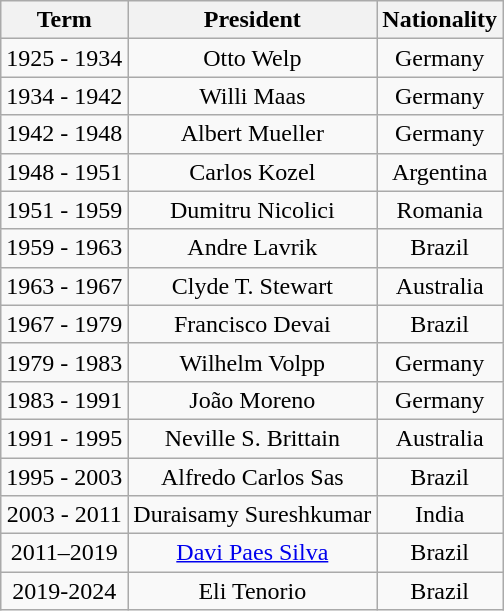<table class="wikitable" style="text-align:center">
<tr>
<th>Term</th>
<th>President</th>
<th>Nationality</th>
</tr>
<tr>
<td>1925 - 1934</td>
<td>Otto Welp</td>
<td>Germany</td>
</tr>
<tr>
<td>1934 - 1942</td>
<td>Willi Maas</td>
<td>Germany</td>
</tr>
<tr>
<td>1942 - 1948</td>
<td>Albert Mueller</td>
<td>Germany</td>
</tr>
<tr>
<td>1948 - 1951</td>
<td>Carlos Kozel</td>
<td>Argentina</td>
</tr>
<tr>
<td>1951 - 1959</td>
<td>Dumitru Nicolici</td>
<td>Romania</td>
</tr>
<tr>
<td>1959 - 1963</td>
<td>Andre Lavrik</td>
<td>Brazil</td>
</tr>
<tr>
<td>1963 - 1967</td>
<td>Clyde T. Stewart</td>
<td>Australia</td>
</tr>
<tr>
<td>1967 - 1979</td>
<td>Francisco Devai</td>
<td>Brazil</td>
</tr>
<tr>
<td>1979 - 1983</td>
<td>Wilhelm Volpp</td>
<td>Germany</td>
</tr>
<tr>
<td>1983 - 1991</td>
<td>João Moreno</td>
<td>Germany</td>
</tr>
<tr>
<td>1991 - 1995</td>
<td>Neville S. Brittain</td>
<td>Australia</td>
</tr>
<tr>
<td>1995 - 2003</td>
<td>Alfredo Carlos Sas</td>
<td>Brazil</td>
</tr>
<tr>
<td>2003 - 2011</td>
<td>Duraisamy Sureshkumar</td>
<td>India</td>
</tr>
<tr>
<td>2011–2019</td>
<td><a href='#'>Davi Paes Silva</a></td>
<td>Brazil</td>
</tr>
<tr>
<td>2019-2024</td>
<td>Eli Tenorio</td>
<td>Brazil</td>
</tr>
</table>
